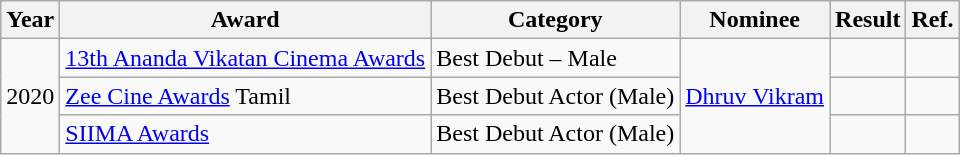<table class="wikitable sortable">
<tr>
<th>Year</th>
<th>Award</th>
<th>Category</th>
<th>Nominee</th>
<th>Result</th>
<th scope="col" class="unsortable">Ref.</th>
</tr>
<tr>
<td rowspan="4">2020</td>
<td><a href='#'>13th Ananda Vikatan Cinema Awards</a></td>
<td>Best Debut – Male</td>
<td rowspan="4"><a href='#'>Dhruv Vikram</a></td>
<td></td>
<td style="text-align:center;"></td>
</tr>
<tr>
<td><a href='#'>Zee Cine Awards</a> Tamil</td>
<td>Best Debut Actor (Male)</td>
<td></td>
<td style="text-align:center;"></td>
</tr>
<tr>
<td><a href='#'>SIIMA Awards</a></td>
<td>Best Debut Actor (Male)</td>
<td></td>
</tr>
</table>
